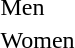<table>
<tr>
<td>Men<br></td>
<td></td>
<td></td>
<td></td>
</tr>
<tr>
<td>Women<br></td>
<td></td>
<td></td>
<td></td>
</tr>
</table>
